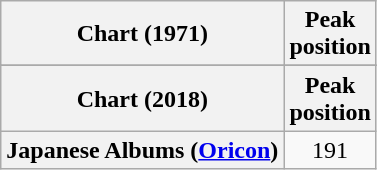<table class="wikitable sortable plainrowheaders" style="text-align:center">
<tr>
<th scope="col">Chart (1971)</th>
<th scope="col">Peak<br> position</th>
</tr>
<tr>
</tr>
<tr>
</tr>
<tr>
<th scope="col">Chart (2018)</th>
<th scope="col">Peak<br> position</th>
</tr>
<tr>
<th scope="row">Japanese Albums (<a href='#'>Oricon</a>)</th>
<td>191</td>
</tr>
</table>
